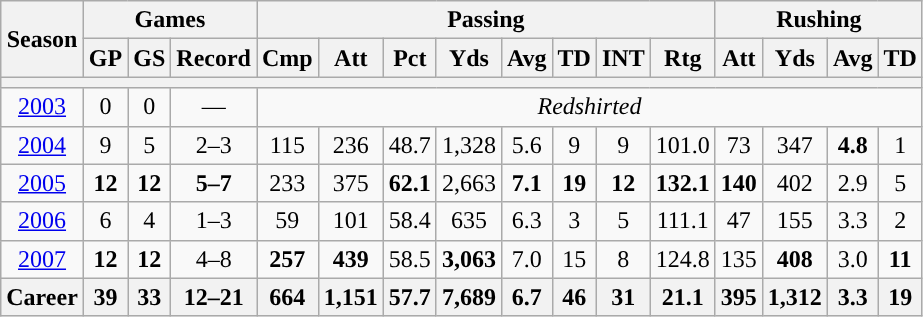<table class="wikitable" style="text-align:center;">
<tr>
<th rowspan=2>Season</th>
<th colspan=3>Games</th>
<th colspan=8>Passing</th>
<th colspan=4>Rushing</th>
</tr>
<tr>
<th>GP</th>
<th>GS</th>
<th>Record</th>
<th>Cmp</th>
<th>Att</th>
<th>Pct</th>
<th>Yds</th>
<th>Avg</th>
<th>TD</th>
<th>INT</th>
<th>Rtg</th>
<th>Att</th>
<th>Yds</th>
<th>Avg</th>
<th>TD</th>
</tr>
<tr>
<th colspan="16"></th>
</tr>
<tr>
<td><a href='#'>2003</a></td>
<td>0</td>
<td>0</td>
<td>—</td>
<td colspan="12"><em>Redshirted</em></td>
</tr>
<tr>
<td><a href='#'>2004</a></td>
<td>9</td>
<td>5</td>
<td>2–3</td>
<td>115</td>
<td>236</td>
<td>48.7</td>
<td>1,328</td>
<td>5.6</td>
<td>9</td>
<td>9</td>
<td>101.0</td>
<td>73</td>
<td>347</td>
<td><strong>4.8</strong></td>
<td>1</td>
</tr>
<tr>
<td><a href='#'>2005</a></td>
<td><strong>12</strong></td>
<td><strong>12</strong></td>
<td><strong>5–7</strong></td>
<td>233</td>
<td>375</td>
<td><strong>62.1</strong></td>
<td>2,663</td>
<td><strong>7.1</strong></td>
<td><strong>19</strong></td>
<td><strong>12</strong></td>
<td><strong>132.1</strong></td>
<td><strong>140</strong></td>
<td>402</td>
<td>2.9</td>
<td>5</td>
</tr>
<tr>
<td><a href='#'>2006</a></td>
<td>6</td>
<td>4</td>
<td>1–3</td>
<td>59</td>
<td>101</td>
<td>58.4</td>
<td>635</td>
<td>6.3</td>
<td>3</td>
<td>5</td>
<td>111.1</td>
<td>47</td>
<td>155</td>
<td>3.3</td>
<td>2</td>
</tr>
<tr>
<td><a href='#'>2007</a></td>
<td><strong>12</strong></td>
<td><strong>12</strong></td>
<td>4–8</td>
<td><strong>257</strong></td>
<td><strong>439</strong></td>
<td>58.5</td>
<td><strong>3,063</strong></td>
<td>7.0</td>
<td>15</td>
<td>8</td>
<td>124.8</td>
<td>135</td>
<td><strong>408</strong></td>
<td>3.0</td>
<td><strong>11</strong></td>
</tr>
<tr>
<th>Career</th>
<th>39</th>
<th>33</th>
<th>12–21</th>
<th>664</th>
<th>1,151</th>
<th>57.7</th>
<th>7,689</th>
<th>6.7</th>
<th>46</th>
<th>31</th>
<th>21.1</th>
<th>395</th>
<th>1,312</th>
<th>3.3</th>
<th>19</th>
</tr>
</table>
